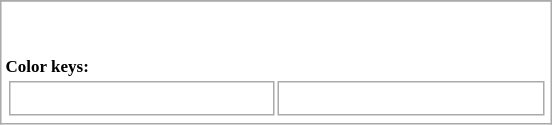<table class="wikitable floatright" border="none" style="font-size: 85%">
<tr>
</tr>
<tr>
<td bgcolor=white><br>

















  
<br><small><strong>Color keys:</strong></small><table>
<tr>
<td valign="top" width=170px><br>



</td>
<td valign="top" width=170px><br>


</td>
</tr>
</table>
</td>
</tr>
</table>
